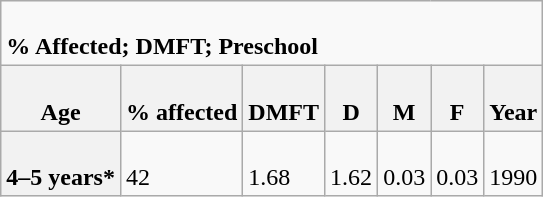<table class="wikitable sortable mw-collapsible MsoNormalTable">
<tr>
<td colspan="7"><br><strong>% Affected; DMFT; Preschool</strong></td>
</tr>
<tr>
<th><br>Age</th>
<th><br>% affected</th>
<th><br>DMFT</th>
<th><br>D</th>
<th><br>M</th>
<th><br>F</th>
<th><br>Year</th>
</tr>
<tr>
<th><br>4–5 years*</th>
<td><br>42</td>
<td><br>1.68</td>
<td><br>1.62</td>
<td><br>0.03</td>
<td><br>0.03</td>
<td><br>1990</td>
</tr>
</table>
